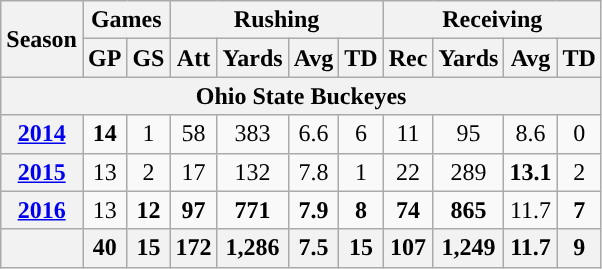<table class=wikitable style="text-align:center;">
<tr>
<th rowspan="2">Season</th>
<th colspan="2">Games</th>
<th colspan="4">Rushing</th>
<th colspan="4">Receiving</th>
</tr>
<tr>
<th>GP</th>
<th>GS</th>
<th>Att</th>
<th>Yards</th>
<th>Avg</th>
<th>TD</th>
<th>Rec</th>
<th>Yards</th>
<th>Avg</th>
<th>TD</th>
</tr>
<tr>
<th colspan="11">Ohio State Buckeyes</th>
</tr>
<tr>
<th><a href='#'>2014</a></th>
<td><strong>14</strong></td>
<td>1</td>
<td>58</td>
<td>383</td>
<td>6.6</td>
<td>6</td>
<td>11</td>
<td>95</td>
<td>8.6</td>
<td>0</td>
</tr>
<tr>
<th><a href='#'>2015</a></th>
<td>13</td>
<td>2</td>
<td>17</td>
<td>132</td>
<td>7.8</td>
<td>1</td>
<td>22</td>
<td>289</td>
<td><strong>13.1</strong></td>
<td>2</td>
</tr>
<tr>
<th><a href='#'>2016</a></th>
<td>13</td>
<td><strong>12</strong></td>
<td><strong>97</strong></td>
<td><strong>771</strong></td>
<td><strong>7.9</strong></td>
<td><strong>8</strong></td>
<td><strong>74</strong></td>
<td><strong>865</strong></td>
<td>11.7</td>
<td><strong>7</strong></td>
</tr>
<tr>
<th></th>
<th>40</th>
<th>15</th>
<th>172</th>
<th>1,286</th>
<th>7.5</th>
<th>15</th>
<th>107</th>
<th>1,249</th>
<th>11.7</th>
<th>9</th>
</tr>
</table>
